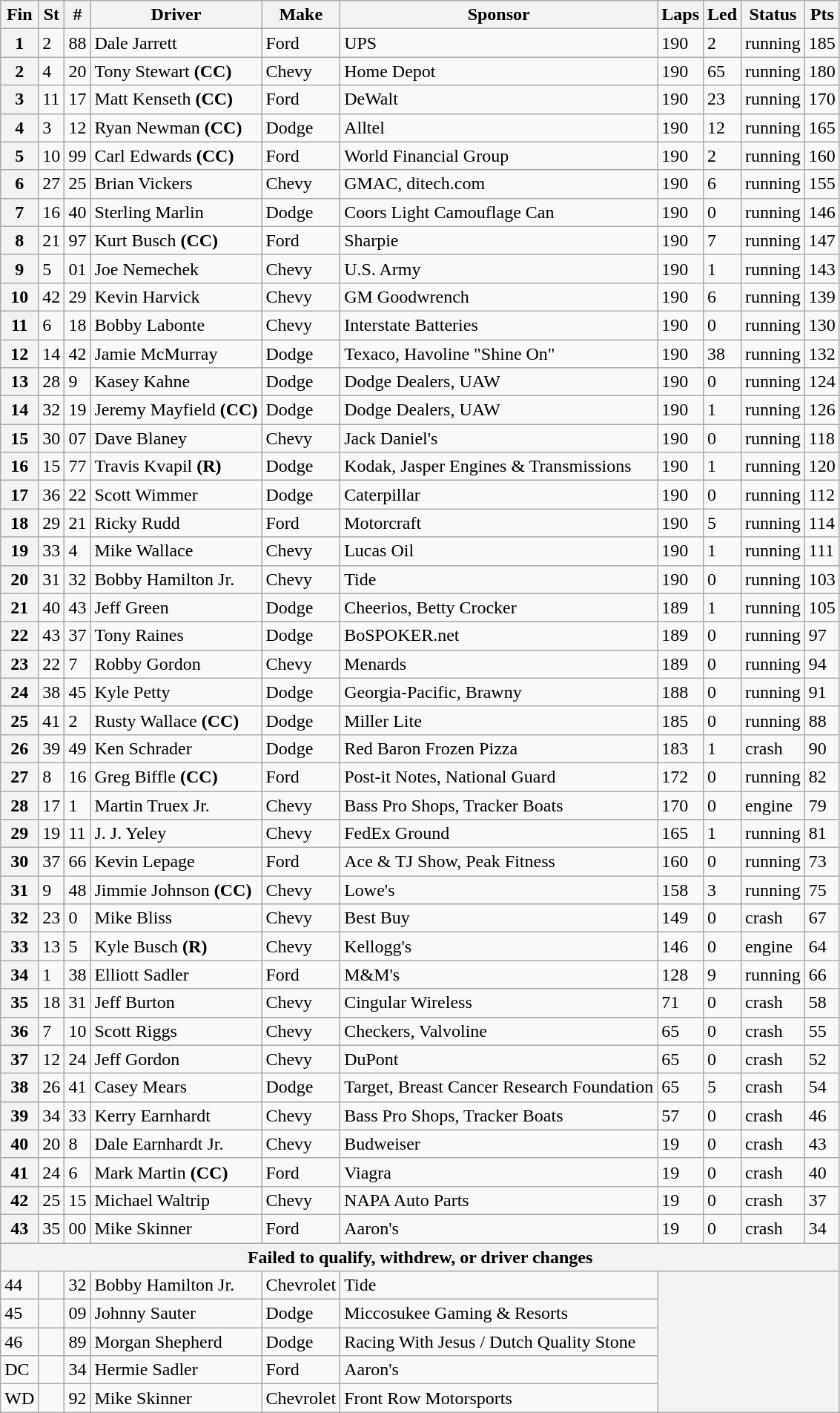<table class="wikitable sortable">
<tr>
<th>Fin</th>
<th>St</th>
<th>#</th>
<th>Driver</th>
<th>Make</th>
<th>Sponsor</th>
<th>Laps</th>
<th>Led</th>
<th>Status</th>
<th>Pts</th>
</tr>
<tr>
<th>1</th>
<td>2</td>
<td>88</td>
<td>Dale Jarrett</td>
<td>Ford</td>
<td>UPS</td>
<td>190</td>
<td>2</td>
<td>running</td>
<td>185</td>
</tr>
<tr>
<th>2</th>
<td>4</td>
<td>20</td>
<td>Tony Stewart <strong>(CC)</strong></td>
<td>Chevy</td>
<td>Home Depot</td>
<td>190</td>
<td>65</td>
<td>running</td>
<td>180</td>
</tr>
<tr>
<th>3</th>
<td>11</td>
<td>17</td>
<td>Matt Kenseth <strong>(CC)</strong></td>
<td>Ford</td>
<td>DeWalt</td>
<td>190</td>
<td>23</td>
<td>running</td>
<td>170</td>
</tr>
<tr>
<th>4</th>
<td>3</td>
<td>12</td>
<td>Ryan Newman <strong>(CC)</strong></td>
<td>Dodge</td>
<td>Alltel</td>
<td>190</td>
<td>12</td>
<td>running</td>
<td>165</td>
</tr>
<tr>
<th>5</th>
<td>10</td>
<td>99</td>
<td>Carl Edwards <strong>(CC)</strong></td>
<td>Ford</td>
<td>World Financial Group</td>
<td>190</td>
<td>2</td>
<td>running</td>
<td>160</td>
</tr>
<tr>
<th>6</th>
<td>27</td>
<td>25</td>
<td>Brian Vickers</td>
<td>Chevy</td>
<td>GMAC, ditech.com</td>
<td>190</td>
<td>6</td>
<td>running</td>
<td>155</td>
</tr>
<tr>
<th>7</th>
<td>16</td>
<td>40</td>
<td>Sterling Marlin</td>
<td>Dodge</td>
<td>Coors Light Camouflage Can</td>
<td>190</td>
<td>0</td>
<td>running</td>
<td>146</td>
</tr>
<tr>
<th>8</th>
<td>21</td>
<td>97</td>
<td>Kurt Busch <strong>(CC)</strong></td>
<td>Ford</td>
<td>Sharpie</td>
<td>190</td>
<td>7</td>
<td>running</td>
<td>147</td>
</tr>
<tr>
<th>9</th>
<td>5</td>
<td>01</td>
<td>Joe Nemechek</td>
<td>Chevy</td>
<td>U.S. Army</td>
<td>190</td>
<td>1</td>
<td>running</td>
<td>143</td>
</tr>
<tr>
<th>10</th>
<td>42</td>
<td>29</td>
<td>Kevin Harvick</td>
<td>Chevy</td>
<td>GM Goodwrench</td>
<td>190</td>
<td>6</td>
<td>running</td>
<td>139</td>
</tr>
<tr>
<th>11</th>
<td>6</td>
<td>18</td>
<td>Bobby Labonte</td>
<td>Chevy</td>
<td>Interstate Batteries</td>
<td>190</td>
<td>0</td>
<td>running</td>
<td>130</td>
</tr>
<tr>
<th>12</th>
<td>14</td>
<td>42</td>
<td>Jamie McMurray</td>
<td>Dodge</td>
<td>Texaco, Havoline "Shine On"</td>
<td>190</td>
<td>38</td>
<td>running</td>
<td>132</td>
</tr>
<tr>
<th>13</th>
<td>28</td>
<td>9</td>
<td>Kasey Kahne</td>
<td>Dodge</td>
<td>Dodge Dealers, UAW</td>
<td>190</td>
<td>0</td>
<td>running</td>
<td>124</td>
</tr>
<tr>
<th>14</th>
<td>32</td>
<td>19</td>
<td>Jeremy Mayfield <strong>(CC)</strong></td>
<td>Dodge</td>
<td>Dodge Dealers, UAW</td>
<td>190</td>
<td>1</td>
<td>running</td>
<td>126</td>
</tr>
<tr>
<th>15</th>
<td>30</td>
<td>07</td>
<td>Dave Blaney</td>
<td>Chevy</td>
<td>Jack Daniel's</td>
<td>190</td>
<td>0</td>
<td>running</td>
<td>118</td>
</tr>
<tr>
<th>16</th>
<td>15</td>
<td>77</td>
<td>Travis Kvapil <strong>(R)</strong></td>
<td>Dodge</td>
<td>Kodak, Jasper Engines & Transmissions</td>
<td>190</td>
<td>1</td>
<td>running</td>
<td>120</td>
</tr>
<tr>
<th>17</th>
<td>36</td>
<td>22</td>
<td>Scott Wimmer</td>
<td>Dodge</td>
<td>Caterpillar</td>
<td>190</td>
<td>0</td>
<td>running</td>
<td>112</td>
</tr>
<tr>
<th>18</th>
<td>29</td>
<td>21</td>
<td>Ricky Rudd</td>
<td>Ford</td>
<td>Motorcraft</td>
<td>190</td>
<td>5</td>
<td>running</td>
<td>114</td>
</tr>
<tr>
<th>19</th>
<td>33</td>
<td>4</td>
<td>Mike Wallace</td>
<td>Chevy</td>
<td>Lucas Oil</td>
<td>190</td>
<td>1</td>
<td>running</td>
<td>111</td>
</tr>
<tr>
<th>20</th>
<td>31</td>
<td>32</td>
<td>Bobby Hamilton Jr.</td>
<td>Chevy</td>
<td>Tide</td>
<td>190</td>
<td>0</td>
<td>running</td>
<td>103</td>
</tr>
<tr>
<th>21</th>
<td>40</td>
<td>43</td>
<td>Jeff Green</td>
<td>Dodge</td>
<td>Cheerios, Betty Crocker</td>
<td>189</td>
<td>1</td>
<td>running</td>
<td>105</td>
</tr>
<tr>
<th>22</th>
<td>43</td>
<td>37</td>
<td>Tony Raines</td>
<td>Dodge</td>
<td>BoSPOKER.net</td>
<td>189</td>
<td>0</td>
<td>running</td>
<td>97</td>
</tr>
<tr>
<th>23</th>
<td>22</td>
<td>7</td>
<td>Robby Gordon</td>
<td>Chevy</td>
<td>Menards</td>
<td>189</td>
<td>0</td>
<td>running</td>
<td>94</td>
</tr>
<tr>
<th>24</th>
<td>38</td>
<td>45</td>
<td>Kyle Petty</td>
<td>Dodge</td>
<td>Georgia-Pacific, Brawny</td>
<td>188</td>
<td>0</td>
<td>running</td>
<td>91</td>
</tr>
<tr>
<th>25</th>
<td>41</td>
<td>2</td>
<td>Rusty Wallace <strong>(CC)</strong></td>
<td>Dodge</td>
<td>Miller Lite</td>
<td>185</td>
<td>0</td>
<td>running</td>
<td>88</td>
</tr>
<tr>
<th>26</th>
<td>39</td>
<td>49</td>
<td>Ken Schrader</td>
<td>Dodge</td>
<td>Red Baron Frozen Pizza</td>
<td>183</td>
<td>1</td>
<td>crash</td>
<td>90</td>
</tr>
<tr>
<th>27</th>
<td>8</td>
<td>16</td>
<td>Greg Biffle <strong>(CC)</strong></td>
<td>Ford</td>
<td>Post-it Notes, National Guard</td>
<td>172</td>
<td>0</td>
<td>running</td>
<td>82</td>
</tr>
<tr>
<th>28</th>
<td>17</td>
<td>1</td>
<td>Martin Truex Jr.</td>
<td>Chevy</td>
<td>Bass Pro Shops, Tracker Boats</td>
<td>170</td>
<td>0</td>
<td>engine</td>
<td>79</td>
</tr>
<tr>
<th>29</th>
<td>19</td>
<td>11</td>
<td>J. J. Yeley</td>
<td>Chevy</td>
<td>FedEx Ground</td>
<td>165</td>
<td>1</td>
<td>running</td>
<td>81</td>
</tr>
<tr>
<th>30</th>
<td>37</td>
<td>66</td>
<td>Kevin Lepage</td>
<td>Ford</td>
<td>Ace & TJ Show, Peak Fitness</td>
<td>160</td>
<td>0</td>
<td>running</td>
<td>73</td>
</tr>
<tr>
<th>31</th>
<td>9</td>
<td>48</td>
<td>Jimmie Johnson <strong>(CC)</strong></td>
<td>Chevy</td>
<td>Lowe's</td>
<td>158</td>
<td>3</td>
<td>running</td>
<td>75</td>
</tr>
<tr>
<th>32</th>
<td>23</td>
<td>0</td>
<td>Mike Bliss</td>
<td>Chevy</td>
<td>Best Buy</td>
<td>149</td>
<td>0</td>
<td>crash</td>
<td>67</td>
</tr>
<tr>
<th>33</th>
<td>13</td>
<td>5</td>
<td>Kyle Busch <strong>(R)</strong></td>
<td>Chevy</td>
<td>Kellogg's</td>
<td>146</td>
<td>0</td>
<td>engine</td>
<td>64</td>
</tr>
<tr>
<th>34</th>
<td>1</td>
<td>38</td>
<td>Elliott Sadler</td>
<td>Ford</td>
<td>M&M's</td>
<td>128</td>
<td>9</td>
<td>running</td>
<td>66</td>
</tr>
<tr>
<th>35</th>
<td>18</td>
<td>31</td>
<td>Jeff Burton</td>
<td>Chevy</td>
<td>Cingular Wireless</td>
<td>71</td>
<td>0</td>
<td>crash</td>
<td>58</td>
</tr>
<tr>
<th>36</th>
<td>7</td>
<td>10</td>
<td>Scott Riggs</td>
<td>Chevy</td>
<td>Checkers, Valvoline</td>
<td>65</td>
<td>0</td>
<td>crash</td>
<td>55</td>
</tr>
<tr>
<th>37</th>
<td>12</td>
<td>24</td>
<td>Jeff Gordon</td>
<td>Chevy</td>
<td>DuPont</td>
<td>65</td>
<td>0</td>
<td>crash</td>
<td>52</td>
</tr>
<tr>
<th>38</th>
<td>26</td>
<td>41</td>
<td>Casey Mears</td>
<td>Dodge</td>
<td>Target, Breast Cancer Research Foundation</td>
<td>65</td>
<td>5</td>
<td>crash</td>
<td>54</td>
</tr>
<tr>
<th>39</th>
<td>34</td>
<td>33</td>
<td>Kerry Earnhardt</td>
<td>Chevy</td>
<td>Bass Pro Shops, Tracker Boats</td>
<td>57</td>
<td>0</td>
<td>crash</td>
<td>46</td>
</tr>
<tr>
<th>40</th>
<td>20</td>
<td>8</td>
<td>Dale Earnhardt Jr.</td>
<td>Chevy</td>
<td>Budweiser</td>
<td>19</td>
<td>0</td>
<td>crash</td>
<td>43</td>
</tr>
<tr>
<th>41</th>
<td>24</td>
<td>6</td>
<td>Mark Martin <strong>(CC)</strong></td>
<td>Ford</td>
<td>Viagra</td>
<td>19</td>
<td>0</td>
<td>crash</td>
<td>40</td>
</tr>
<tr>
<th>42</th>
<td>25</td>
<td>15</td>
<td>Michael Waltrip</td>
<td>Chevy</td>
<td>NAPA Auto Parts</td>
<td>19</td>
<td>0</td>
<td>crash</td>
<td>37</td>
</tr>
<tr>
<th>43</th>
<td>35</td>
<td>00</td>
<td>Mike Skinner</td>
<td>Ford</td>
<td>Aaron's</td>
<td>19</td>
<td>0</td>
<td>crash</td>
<td>34</td>
</tr>
<tr>
<th colspan="10">Failed to qualify, withdrew, or driver changes</th>
</tr>
<tr>
<td>44</td>
<td></td>
<td>32</td>
<td>Bobby Hamilton Jr.</td>
<td>Chevrolet</td>
<td>Tide</td>
<th colspan="4" rowspan="5"></th>
</tr>
<tr>
<td>45</td>
<td></td>
<td>09</td>
<td>Johnny Sauter</td>
<td>Dodge</td>
<td>Miccosukee Gaming & Resorts</td>
</tr>
<tr>
<td>46</td>
<td></td>
<td>89</td>
<td>Morgan Shepherd</td>
<td>Dodge</td>
<td>Racing With Jesus / Dutch Quality Stone</td>
</tr>
<tr>
<td>DC</td>
<td></td>
<td>34</td>
<td>Hermie Sadler</td>
<td>Ford</td>
<td>Aaron's</td>
</tr>
<tr>
<td>WD</td>
<td></td>
<td>92</td>
<td>Mike Skinner</td>
<td>Chevrolet</td>
<td>Front Row Motorsports</td>
</tr>
</table>
